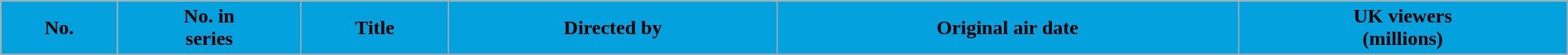<table class="wikitable plainrowheaders" style="width: 100%; margin-right: 0;">
<tr>
<th style="background:#04A1DF; color:#000;">No.</th>
<th style="background:#04A1DF; color:#000;">No. in<br>series</th>
<th style="background:#04A1DF; color:#000;">Title</th>
<th style="background:#04A1DF; color:#000;">Directed by</th>
<th style="background:#04A1DF; color:#000;">Original air date</th>
<th style="background:#04A1DF; color:#000;">UK viewers<br>(millions)</th>
</tr>
<tr>
</tr>
</table>
